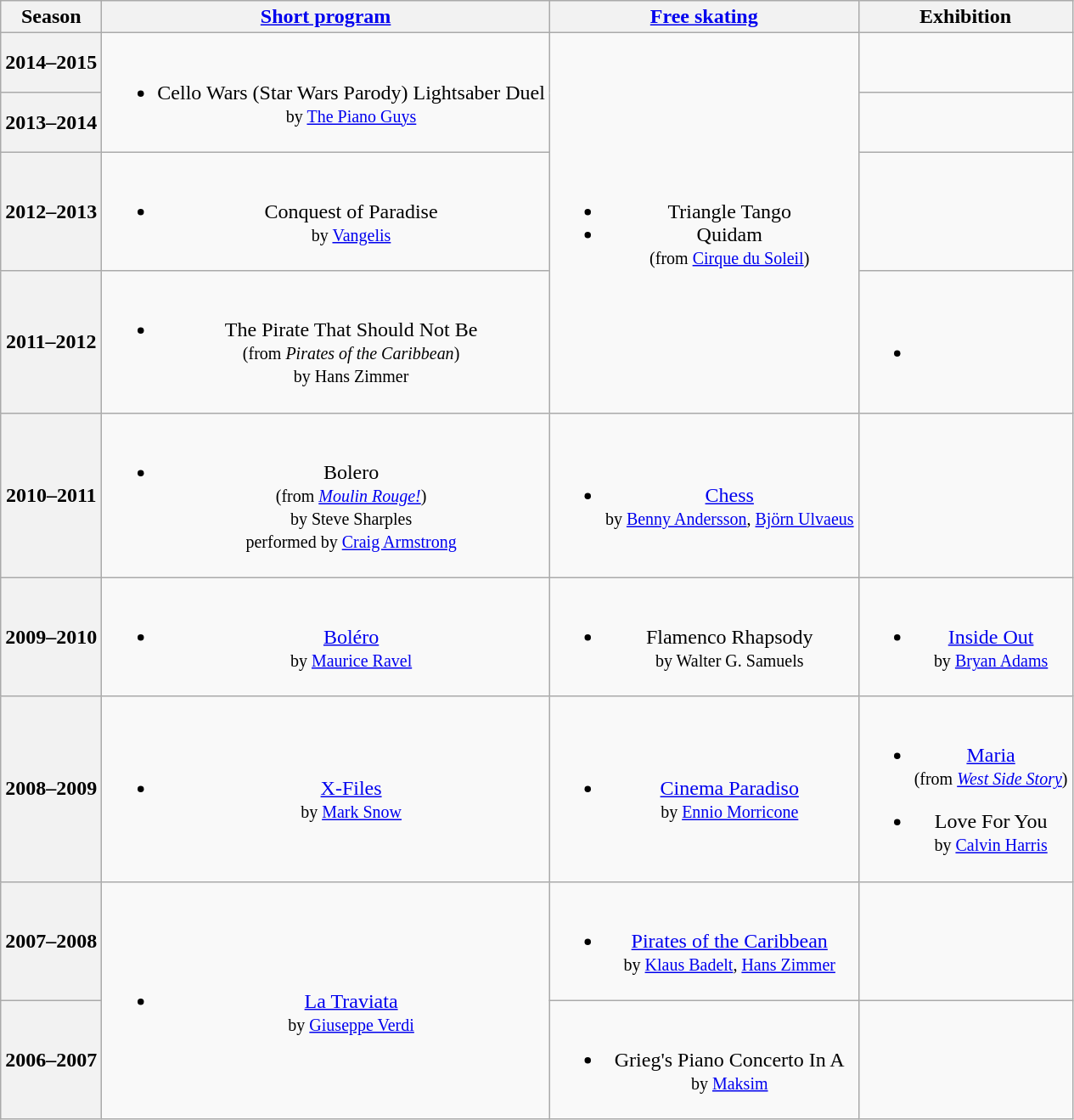<table class="wikitable" style="text-align:center">
<tr>
<th>Season</th>
<th><a href='#'>Short program</a></th>
<th><a href='#'>Free skating</a></th>
<th>Exhibition</th>
</tr>
<tr>
<th>2014–2015 <br></th>
<td rowspan=2><br><ul><li>Cello Wars (Star Wars Parody) Lightsaber Duel <br> <small> by <a href='#'>The Piano Guys</a> </small></li></ul></td>
<td rowspan=4><br><ul><li>Triangle Tango</li><li>Quidam <br> <small> (from <a href='#'>Cirque du Soleil</a>) </small></li></ul></td>
<td></td>
</tr>
<tr>
<th>2013–2014 <br></th>
<td></td>
</tr>
<tr>
<th>2012–2013 <br> </th>
<td><br><ul><li>Conquest of Paradise <br> <small> by <a href='#'>Vangelis</a> </small></li></ul></td>
<td></td>
</tr>
<tr>
<th>2011–2012 <br> </th>
<td><br><ul><li>The Pirate That Should Not Be <br> <small> (from <em>Pirates of the Caribbean</em>) <br> by Hans Zimmer </small></li></ul></td>
<td><br><ul><li></li></ul></td>
</tr>
<tr>
<th>2010–2011 <br> </th>
<td><br><ul><li>Bolero <br> <small> (from <em><a href='#'>Moulin Rouge!</a></em>) <br> by Steve Sharples <br> performed by <a href='#'>Craig Armstrong</a> </small></li></ul></td>
<td><br><ul><li><a href='#'>Chess</a> <br> <small> by <a href='#'>Benny Andersson</a>, <a href='#'>Björn Ulvaeus</a> </small></li></ul></td>
<td></td>
</tr>
<tr>
<th>2009–2010 <br> </th>
<td><br><ul><li><a href='#'>Boléro</a> <br> <small> by <a href='#'>Maurice Ravel</a> </small></li></ul></td>
<td><br><ul><li>Flamenco Rhapsody <br> <small> by Walter G. Samuels </small></li></ul></td>
<td><br><ul><li><a href='#'>Inside Out</a> <br> <small> by <a href='#'>Bryan Adams</a> </small></li></ul></td>
</tr>
<tr>
<th>2008–2009 <br> </th>
<td><br><ul><li><a href='#'>X-Files</a> <br> <small> by <a href='#'>Mark Snow</a> </small></li></ul></td>
<td><br><ul><li><a href='#'>Cinema Paradiso</a> <br> <small> by <a href='#'>Ennio Morricone</a> </small></li></ul></td>
<td><br><ul><li><a href='#'>Maria</a> <br> <small> (from <em><a href='#'>West Side Story</a></em>) </small></li></ul><ul><li>Love For You <br> <small> by <a href='#'>Calvin Harris</a> </small></li></ul></td>
</tr>
<tr>
<th>2007–2008 <br> </th>
<td rowspan=2><br><ul><li><a href='#'>La Traviata</a> <br> <small> by <a href='#'>Giuseppe Verdi</a> </small></li></ul></td>
<td><br><ul><li><a href='#'>Pirates of the Caribbean</a> <br> <small> by <a href='#'>Klaus Badelt</a>, <a href='#'>Hans Zimmer</a> </small></li></ul></td>
<td></td>
</tr>
<tr>
<th>2006–2007 <br> </th>
<td><br><ul><li>Grieg's Piano Concerto In A <br> <small> by <a href='#'>Maksim</a> </small></li></ul></td>
<td></td>
</tr>
</table>
